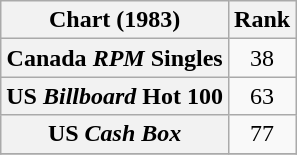<table class="wikitable plainrowheaders">
<tr>
<th align="left">Chart (1983)</th>
<th style="text-align:center;">Rank</th>
</tr>
<tr>
<th scope="row">Canada <em>RPM</em> Singles</th>
<td style="text-align:center;">38</td>
</tr>
<tr>
<th scope="row">US <em>Billboard</em> Hot 100</th>
<td style="text-align:center;">63</td>
</tr>
<tr>
<th scope="row">US <em>Cash Box</em> </th>
<td style="text-align:center;">77</td>
</tr>
<tr>
</tr>
</table>
